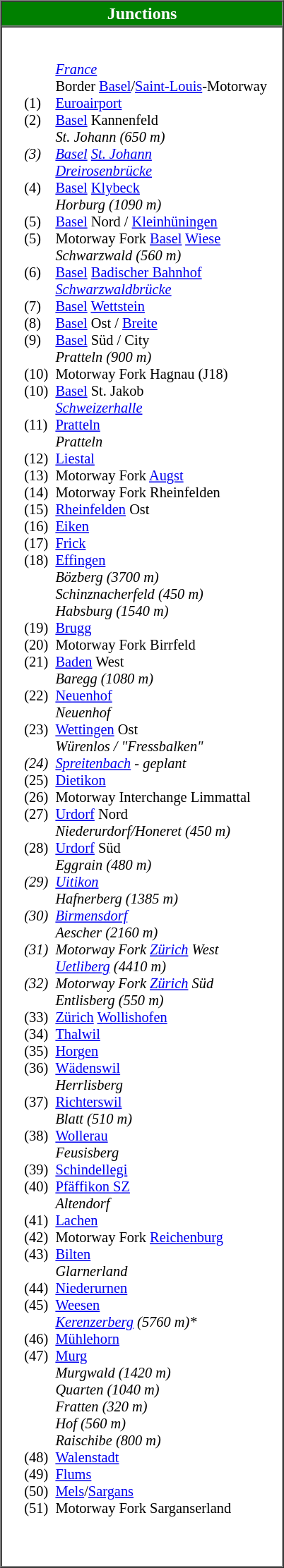<table border="1" cellpadding="2" cellspacing="0"  style="margin-left:0.5em;">
<tr>
<td colspan="3" style="color:#ffffff;background-color:green; text-align: center;"><strong>Junctions</strong></td>
</tr>
<tr>
<td colspan="3"><br><table cellpadding="0" cellspacing="0" style="font-size:85%; margin:12px">
<tr>
<td colspan="2"></td>
<td><em><a href='#'>France</a></em></td>
</tr>
<tr>
<td></td>
<td></td>
<td>Border <a href='#'>Basel</a>/<a href='#'>Saint-Louis</a>-Motorway</td>
</tr>
<tr>
<td></td>
<td>(1)</td>
<td><a href='#'>Euroairport</a></td>
</tr>
<tr>
<td></td>
<td>(2)</td>
<td><a href='#'>Basel</a> Kannenfeld</td>
</tr>
<tr>
<td></td>
<td></td>
<td><em>St. Johann (650 m)</em></td>
</tr>
<tr>
<td></td>
<td><em>(3)</em></td>
<td><em><a href='#'>Basel</a> <a href='#'>St. Johann</a></em></td>
</tr>
<tr>
<td></td>
<td></td>
<td><em><a href='#'>Dreirosenbrücke</a></em></td>
</tr>
<tr>
<td></td>
<td>(4)</td>
<td><a href='#'>Basel</a> <a href='#'>Klybeck</a></td>
</tr>
<tr>
<td></td>
<td></td>
<td><em>Horburg (1090 m)</em></td>
</tr>
<tr>
<td></td>
<td>(5)</td>
<td><a href='#'>Basel</a> Nord / <a href='#'>Kleinhüningen</a></td>
</tr>
<tr>
<td></td>
<td>(5)</td>
<td>Motorway Fork <a href='#'>Basel</a> <a href='#'>Wiese</a> </td>
</tr>
<tr>
<td></td>
<td></td>
<td><em>Schwarzwald (560 m)</em></td>
</tr>
<tr>
<td></td>
<td>(6)</td>
<td><a href='#'>Basel</a> <a href='#'>Badischer Bahnhof</a></td>
</tr>
<tr>
<td></td>
<td></td>
<td><em><a href='#'>Schwarzwaldbrücke</a></em></td>
</tr>
<tr>
<td></td>
<td>(7)</td>
<td><a href='#'>Basel</a> <a href='#'>Wettstein</a></td>
</tr>
<tr>
<td></td>
<td>(8)</td>
<td><a href='#'>Basel</a> Ost / <a href='#'>Breite</a></td>
</tr>
<tr>
<td> </td>
<td>(9)</td>
<td><a href='#'>Basel</a> Süd / City</td>
</tr>
<tr>
<td></td>
<td></td>
<td><em>Pratteln (900 m)</em></td>
</tr>
<tr>
<td></td>
<td>(10)</td>
<td>Motorway Fork Hagnau (J18)</td>
</tr>
<tr>
<td></td>
<td>(10)</td>
<td><a href='#'>Basel</a> St. Jakob</td>
</tr>
<tr>
<td></td>
<td></td>
<td><em><a href='#'>Schweizerhalle</a></em></td>
</tr>
<tr>
<td></td>
<td>(11)</td>
<td><a href='#'>Pratteln</a></td>
</tr>
<tr>
<td> </td>
<td></td>
<td><em>Pratteln</em></td>
</tr>
<tr>
<td></td>
<td>(12)</td>
<td><a href='#'>Liestal</a></td>
</tr>
<tr>
<td></td>
<td>(13)</td>
<td>Motorway Fork <a href='#'>Augst</a> </td>
</tr>
<tr>
<td> </td>
<td>(14)</td>
<td>Motorway Fork Rheinfelden </td>
</tr>
<tr>
<td></td>
<td>(15)</td>
<td><a href='#'>Rheinfelden</a> Ost</td>
</tr>
<tr>
<td></td>
<td>(16)</td>
<td><a href='#'>Eiken</a></td>
</tr>
<tr>
<td></td>
<td>(17)</td>
<td><a href='#'>Frick</a></td>
</tr>
<tr>
<td></td>
<td>(18)</td>
<td><a href='#'>Effingen</a></td>
</tr>
<tr>
<td></td>
<td></td>
<td><em>Bözberg (3700 m)</em></td>
</tr>
<tr>
<td></td>
<td></td>
<td><em>Schinznacherfeld (450 m)</em></td>
</tr>
<tr>
<td></td>
<td></td>
<td></td>
</tr>
<tr>
<td></td>
<td></td>
<td><em>Habsburg (1540 m)</em></td>
</tr>
<tr>
<td></td>
<td>(19)</td>
<td><a href='#'>Brugg</a></td>
</tr>
<tr>
<td></td>
<td>(20)</td>
<td>Motorway Fork Birrfeld </td>
</tr>
<tr>
<td></td>
<td>(21)</td>
<td><a href='#'>Baden</a> West</td>
</tr>
<tr>
<td></td>
<td></td>
<td><em>Baregg (1080 m)</em></td>
</tr>
<tr>
<td></td>
<td>(22)</td>
<td><a href='#'>Neuenhof</a></td>
</tr>
<tr>
<td></td>
<td></td>
<td><em>Neuenhof</em></td>
</tr>
<tr>
<td></td>
<td>(23)</td>
<td><a href='#'>Wettingen</a> Ost</td>
</tr>
<tr>
<td> </td>
<td></td>
<td><em>Würenlos / "Fressbalken"</em></td>
</tr>
<tr>
<td> </td>
<td><em>(24)</em></td>
<td><em><a href='#'>Spreitenbach</a> - geplant</em></td>
</tr>
<tr>
<td></td>
<td>(25)</td>
<td><a href='#'>Dietikon</a></td>
</tr>
<tr>
<td></td>
<td>(26)</td>
<td>Motorway Interchange Limmattal<br>  </td>
</tr>
<tr>
<td></td>
<td>(27)</td>
<td><a href='#'>Urdorf</a> Nord</td>
</tr>
<tr>
<td></td>
<td></td>
<td><em>Niederurdorf/Honeret (450 m)</em></td>
</tr>
<tr>
<td></td>
<td>(28)</td>
<td><a href='#'>Urdorf</a> Süd</td>
</tr>
<tr>
<td></td>
<td></td>
<td><em>Eggrain (480 m)</em></td>
</tr>
<tr>
<td></td>
<td><em>(29)</em></td>
<td><em><a href='#'>Uitikon</a></em></td>
</tr>
<tr>
<td></td>
<td></td>
<td><em>Hafnerberg (1385 m)</em></td>
</tr>
<tr>
<td></td>
<td><em>(30)</em></td>
<td><em><a href='#'>Birmensdorf</a></em></td>
</tr>
<tr>
<td></td>
<td></td>
<td><em>Aescher (2160 m)</em></td>
</tr>
<tr>
<td></td>
<td><em>(31)</em></td>
<td><em>Motorway Fork <a href='#'>Zürich</a> West</em> </td>
</tr>
<tr>
<td></td>
<td></td>
<td><em><a href='#'>Uetliberg</a> (4410 m)</em></td>
</tr>
<tr>
<td></td>
<td></td>
<td></td>
</tr>
<tr>
<td></td>
<td><em>(32)</em></td>
<td><em>Motorway Fork <a href='#'>Zürich</a> Süd</em> </td>
</tr>
<tr>
<td></td>
<td></td>
<td><em>Entlisberg (550 m)</em></td>
</tr>
<tr>
<td></td>
<td>(33)</td>
<td><a href='#'>Zürich</a> <a href='#'>Wollishofen</a></td>
</tr>
<tr>
<td></td>
<td>(34)</td>
<td><a href='#'>Thalwil</a></td>
</tr>
<tr>
<td></td>
<td>(35)</td>
<td><a href='#'>Horgen</a></td>
</tr>
<tr>
<td></td>
<td>(36)</td>
<td><a href='#'>Wädenswil</a></td>
</tr>
<tr>
<td> </td>
<td></td>
<td><em>Herrlisberg</em></td>
</tr>
<tr>
<td></td>
<td>(37)</td>
<td><a href='#'>Richterswil</a></td>
</tr>
<tr>
<td></td>
<td></td>
<td><em>Blatt (510 m)</em></td>
</tr>
<tr>
<td></td>
<td>(38)</td>
<td><a href='#'>Wollerau</a></td>
</tr>
<tr>
<td> </td>
<td></td>
<td><em>Feusisberg</em></td>
</tr>
<tr>
<td></td>
<td>(39)</td>
<td><a href='#'>Schindellegi</a></td>
</tr>
<tr>
<td></td>
<td>(40)</td>
<td><a href='#'>Pfäffikon SZ</a></td>
</tr>
<tr>
<td></td>
<td></td>
<td><em>Altendorf</em></td>
</tr>
<tr>
<td></td>
<td>(41)</td>
<td><a href='#'>Lachen</a></td>
</tr>
<tr>
<td>   </td>
<td>(42)</td>
<td>Motorway Fork <a href='#'>Reichenburg</a> </td>
</tr>
<tr>
<td></td>
<td>(43)</td>
<td><a href='#'>Bilten</a></td>
</tr>
<tr>
<td> </td>
<td></td>
<td><em>Glarnerland</em></td>
</tr>
<tr>
<td></td>
<td>(44)</td>
<td><a href='#'>Niederurnen</a></td>
</tr>
<tr>
<td></td>
<td>(45)</td>
<td><a href='#'>Weesen</a></td>
</tr>
<tr>
<td></td>
<td></td>
<td><em><a href='#'>Kerenzerberg</a> (5760 m)*</em></td>
</tr>
<tr>
<td></td>
<td>(46)</td>
<td><a href='#'>Mühlehorn</a></td>
</tr>
<tr>
<td></td>
<td>(47)</td>
<td><a href='#'>Murg</a></td>
</tr>
<tr>
<td></td>
<td></td>
<td><em>Murgwald (1420 m)</em></td>
</tr>
<tr>
<td></td>
<td></td>
<td><em>Quarten (1040 m)</em></td>
</tr>
<tr>
<td></td>
<td></td>
<td><em>Fratten (320 m)</em></td>
</tr>
<tr>
<td></td>
<td></td>
<td><em>Hof (560 m)</em></td>
</tr>
<tr>
<td></td>
<td></td>
<td><em>Raischibe (800 m)</em></td>
</tr>
<tr>
<td></td>
<td>(48)</td>
<td><a href='#'>Walenstadt</a></td>
</tr>
<tr>
<td></td>
<td>(49)</td>
<td><a href='#'>Flums</a></td>
</tr>
<tr>
<td></td>
<td>(50)</td>
<td><a href='#'>Mels</a>/<a href='#'>Sargans</a></td>
</tr>
<tr>
<td></td>
<td>(51)  </td>
<td>Motorway Fork Sarganserland </td>
</tr>
<tr>
<td colspan="3"><br></td>
</tr>
<tr>
<td colspan="2"></td>
<td></td>
</tr>
<tr>
<td colspan=3><br></td>
</tr>
</table>
</td>
</tr>
</table>
